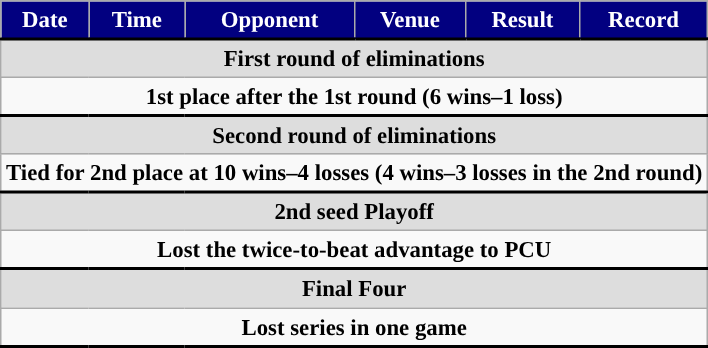<table class="wikitable" style="font-size:95%; align=center; valign=middle;">
<tr>
<th style="color: white; background-color: #020080; border-bottom: 2px solid #000000;">Date</th>
<th style="color: white; background-color: #020080; border-bottom: 2px solid #000000;">Time</th>
<th style="color: white; background-color: #020080; border-bottom: 2px solid #000000;">Opponent</th>
<th style="color: white; background-color: #020080; border-bottom: 2px solid #000000;">Venue</th>
<th style="color: white; background-color: #020080; border-bottom: 2px solid #000000;">Result</th>
<th style="color: white; background-color: #020080; border-bottom: 2px solid #000000;">Record</th>
</tr>
<tr style="background:#dddddd; border-bottom: 1px solid #000000; text-align:center;">
<td colspan="7"><strong>First round of eliminations</strong><br>





</td>
</tr>
<tr style="border-bottom: 2px solid #000000; text-align:center;">
<td colspan="7"><strong>1st place after the 1st round (6 wins–1 loss)</strong></td>
</tr>
<tr style="background:#dddddd; border-bottom: 1px solid #000000; text-align:center;">
<td colspan="7"><strong>Second round of eliminations</strong><br>





</td>
</tr>
<tr style="border-bottom: 2px solid #000000; text-align:center;">
<td colspan="7"><strong>Tied for 2nd place at 10 wins–4 losses (4 wins–3 losses in the 2nd round)</strong></td>
</tr>
<tr style="background:#dddddd; border-bottom: 1px solid #000000; text-align:center;">
<td colspan="7"><strong>2nd seed Playoff</strong><br></td>
</tr>
<tr style="border-bottom: 2px solid #000000; text-align:center;">
<td colspan="7"><strong>Lost the twice-to-beat advantage to PCU</strong></td>
</tr>
<tr style="background:#dddddd; border-bottom: 1px solid #000000; text-align:center;">
<td colspan="7"><strong>Final Four</strong><br></td>
</tr>
<tr style="border-bottom: 2px solid #000000; text-align:center;">
<td colspan="7"><strong>Lost series in one game</strong></td>
</tr>
</table>
